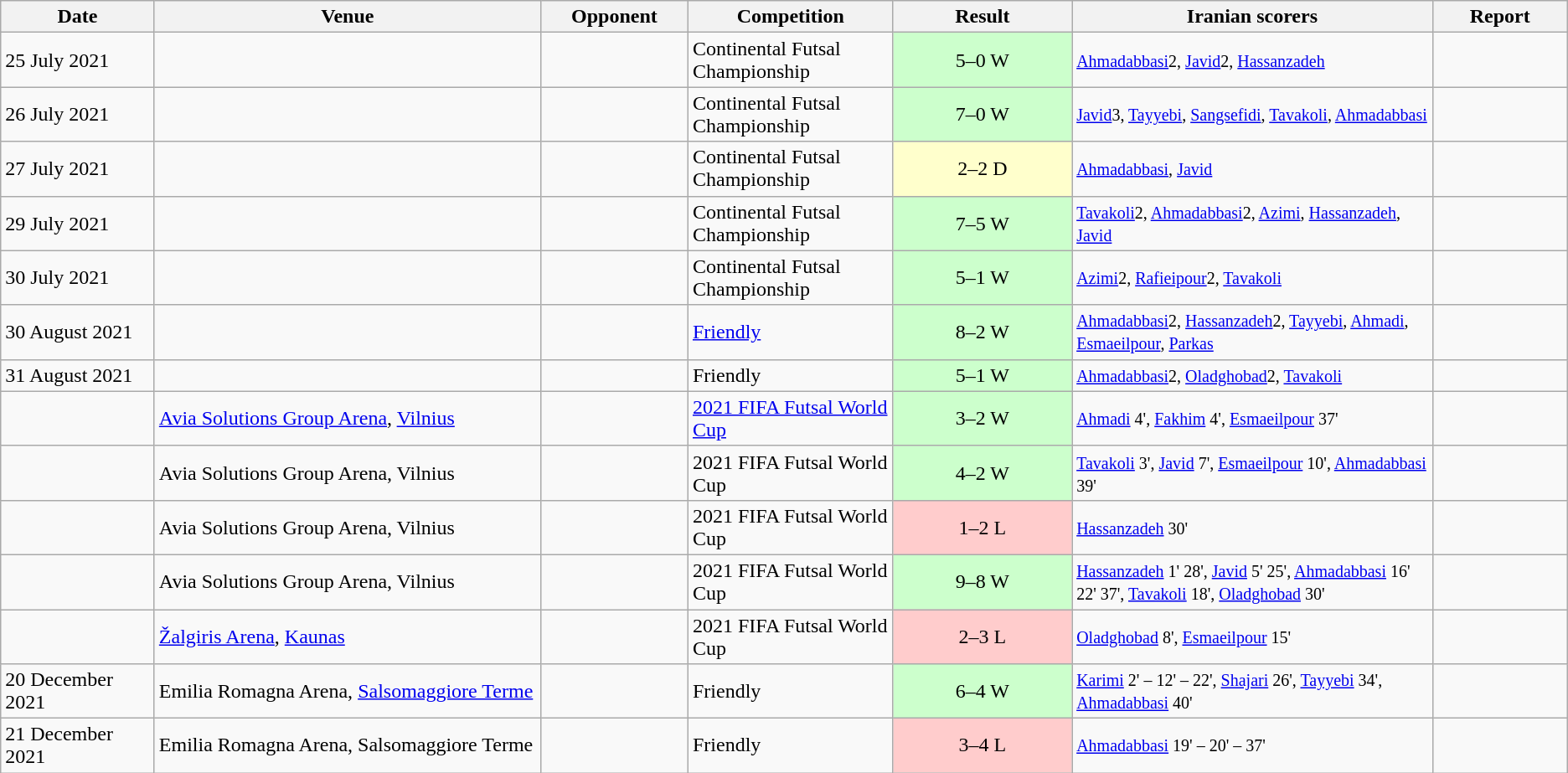<table class="wikitable">
<tr>
<th width=115>Date</th>
<th width=300>Venue</th>
<th width=110>Opponent</th>
<th>Competition</th>
<th width=135>Result</th>
<th>Iranian scorers</th>
<th width=100>Report</th>
</tr>
<tr>
<td>25 July 2021</td>
<td></td>
<td></td>
<td>Continental Futsal Championship</td>
<td bgcolor=CCFFCC align=center>5–0 W</td>
<td><small> <a href='#'>Ahmadabbasi</a>2, <a href='#'>Javid</a>2, <a href='#'>Hassanzadeh</a> </small></td>
<td align=center></td>
</tr>
<tr>
<td>26 July 2021</td>
<td></td>
<td></td>
<td>Continental Futsal Championship</td>
<td bgcolor=CCFFCC align=center>7–0 W</td>
<td><small> <a href='#'>Javid</a>3, <a href='#'>Tayyebi</a>, <a href='#'>Sangsefidi</a>, <a href='#'>Tavakoli</a>, <a href='#'>Ahmadabbasi</a> </small></td>
<td align=center></td>
</tr>
<tr>
<td>27 July 2021</td>
<td></td>
<td></td>
<td>Continental Futsal Championship</td>
<td bgcolor=FFFFCC align=center>2–2 D</td>
<td><small> <a href='#'>Ahmadabbasi</a>, <a href='#'>Javid</a> </small></td>
<td align=center></td>
</tr>
<tr>
<td>29 July 2021</td>
<td></td>
<td></td>
<td>Continental Futsal Championship</td>
<td bgcolor=CCFFCC align=center>7–5 W</td>
<td><small> <a href='#'>Tavakoli</a>2, <a href='#'>Ahmadabbasi</a>2, <a href='#'>Azimi</a>, <a href='#'>Hassanzadeh</a>, <a href='#'>Javid</a> </small></td>
<td align=center></td>
</tr>
<tr>
<td>30 July 2021</td>
<td></td>
<td></td>
<td>Continental Futsal Championship</td>
<td bgcolor=CCFFCC align=center>5–1 W</td>
<td><small> <a href='#'>Azimi</a>2, <a href='#'>Rafieipour</a>2, <a href='#'>Tavakoli</a> </small></td>
<td align=center></td>
</tr>
<tr>
<td>30 August 2021</td>
<td></td>
<td></td>
<td><a href='#'>Friendly</a></td>
<td bgcolor=CCFFCC align=center>8–2 W</td>
<td><small> <a href='#'>Ahmadabbasi</a>2, <a href='#'>Hassanzadeh</a>2, <a href='#'>Tayyebi</a>, <a href='#'>Ahmadi</a>, <a href='#'>Esmaeilpour</a>, <a href='#'>Parkas</a> </small></td>
<td align=center></td>
</tr>
<tr>
<td>31 August 2021</td>
<td></td>
<td></td>
<td>Friendly</td>
<td bgcolor=CCFFCC align=center>5–1 W</td>
<td><small> <a href='#'>Ahmadabbasi</a>2, <a href='#'>Oladghobad</a>2, <a href='#'>Tavakoli</a> </small></td>
<td align=center></td>
</tr>
<tr>
<td></td>
<td><a href='#'>Avia Solutions Group Arena</a>, <a href='#'>Vilnius</a></td>
<td></td>
<td><a href='#'>2021 FIFA Futsal World Cup</a></td>
<td bgcolor=CCFFCC align=center>3–2 W</td>
<td><small> <a href='#'>Ahmadi</a> 4', <a href='#'>Fakhim</a> 4', <a href='#'>Esmaeilpour</a> 37' </small></td>
<td></td>
</tr>
<tr>
<td></td>
<td>Avia Solutions Group Arena, Vilnius</td>
<td></td>
<td>2021 FIFA Futsal World Cup</td>
<td bgcolor=CCFFCC align=center>4–2 W</td>
<td><small> <a href='#'>Tavakoli</a> 3', <a href='#'>Javid</a> 7', <a href='#'>Esmaeilpour</a> 10', <a href='#'>Ahmadabbasi</a> 39' </small></td>
<td></td>
</tr>
<tr>
<td></td>
<td>Avia Solutions Group Arena, Vilnius</td>
<td></td>
<td>2021 FIFA Futsal World Cup</td>
<td bgcolor=FFCCCC align=center>1–2 L</td>
<td><small> <a href='#'>Hassanzadeh</a> 30' </small></td>
<td></td>
</tr>
<tr>
<td></td>
<td>Avia Solutions Group Arena, Vilnius</td>
<td></td>
<td>2021 FIFA Futsal World Cup</td>
<td bgcolor= CCFFCC align=center>9–8 W</td>
<td><small> <a href='#'>Hassanzadeh</a> 1' 28', <a href='#'>Javid</a> 5' 25', <a href='#'>Ahmadabbasi</a> 16' 22' 37', <a href='#'>Tavakoli</a> 18', <a href='#'>Oladghobad</a> 30' </small></td>
<td></td>
</tr>
<tr>
<td></td>
<td><a href='#'>Žalgiris Arena</a>, <a href='#'>Kaunas</a></td>
<td></td>
<td>2021 FIFA Futsal World Cup</td>
<td bgcolor=FFCCCC align=center>2–3 L</td>
<td><small> <a href='#'>Oladghobad</a> 8', <a href='#'>Esmaeilpour</a> 15' </small></td>
<td></td>
</tr>
<tr>
<td>20 December 2021</td>
<td>Emilia Romagna Arena, <a href='#'>Salsomaggiore Terme</a></td>
<td></td>
<td>Friendly</td>
<td bgcolor=CCFFCC align=center>6–4 W</td>
<td><small> <a href='#'>Karimi</a> 2' – 12' – 22', <a href='#'>Shajari</a> 26', <a href='#'>Tayyebi</a> 34', <a href='#'>Ahmadabbasi</a> 40' </small></td>
<td></td>
</tr>
<tr>
<td>21 December 2021</td>
<td>Emilia Romagna Arena, Salsomaggiore Terme</td>
<td></td>
<td>Friendly</td>
<td bgcolor=FFCCCC align=center>3–4 L</td>
<td><small> <a href='#'>Ahmadabbasi</a> 19' – 20' – 37' </small></td>
<td></td>
</tr>
</table>
